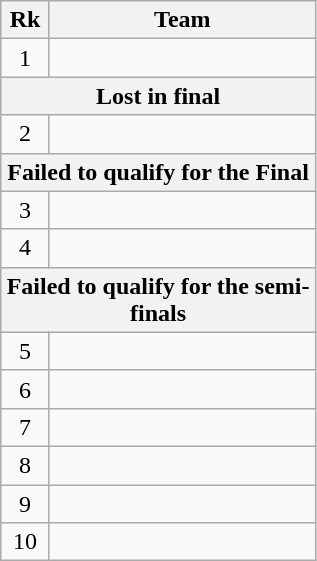<table class=wikitable style=text-align:center>
<tr>
<th width=25>Rk</th>
<th width=170>Team</th>
</tr>
<tr>
<td>1</td>
<td align=left></td>
</tr>
<tr>
<th colspan="6">Lost in final</th>
</tr>
<tr>
<td>2</td>
<td align=left></td>
</tr>
<tr>
<th colspan="6">Failed to qualify for the Final</th>
</tr>
<tr>
<td>3</td>
<td align=left></td>
</tr>
<tr>
<td>4</td>
<td align=left></td>
</tr>
<tr>
<th colspan="6">Failed to qualify for the semi-finals</th>
</tr>
<tr>
<td>5</td>
<td align=left></td>
</tr>
<tr>
<td>6</td>
<td align=left></td>
</tr>
<tr>
<td>7</td>
<td align=left></td>
</tr>
<tr>
<td>8</td>
<td align=left></td>
</tr>
<tr>
<td>9</td>
<td align=left></td>
</tr>
<tr>
<td>10</td>
<td align=left></td>
</tr>
</table>
